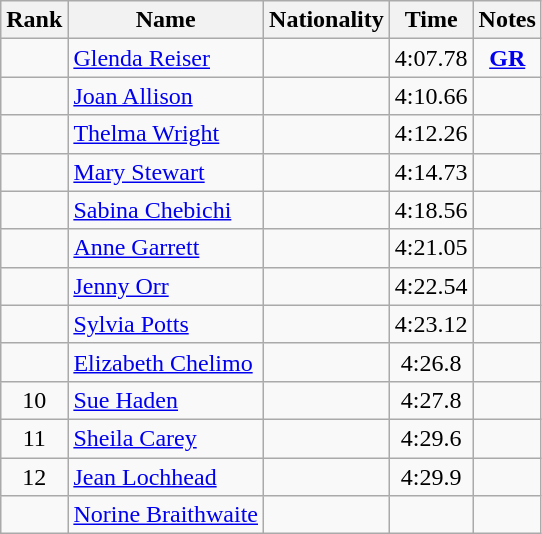<table class="wikitable sortable" style=" text-align:center">
<tr>
<th>Rank</th>
<th>Name</th>
<th>Nationality</th>
<th>Time</th>
<th>Notes</th>
</tr>
<tr>
<td></td>
<td align=left><a href='#'>Glenda Reiser</a></td>
<td align=left></td>
<td>4:07.78</td>
<td><strong><a href='#'>GR</a></strong></td>
</tr>
<tr>
<td></td>
<td align=left><a href='#'>Joan Allison</a></td>
<td align=left></td>
<td>4:10.66</td>
<td></td>
</tr>
<tr>
<td></td>
<td align=left><a href='#'>Thelma Wright</a></td>
<td align=left></td>
<td>4:12.26</td>
<td></td>
</tr>
<tr>
<td></td>
<td align=left><a href='#'>Mary Stewart</a></td>
<td align=left></td>
<td>4:14.73</td>
<td></td>
</tr>
<tr>
<td></td>
<td align=left><a href='#'>Sabina Chebichi</a></td>
<td align=left></td>
<td>4:18.56</td>
<td></td>
</tr>
<tr>
<td></td>
<td align=left><a href='#'>Anne Garrett</a></td>
<td align=left></td>
<td>4:21.05</td>
<td></td>
</tr>
<tr>
<td></td>
<td align=left><a href='#'>Jenny Orr</a></td>
<td align=left></td>
<td>4:22.54</td>
<td></td>
</tr>
<tr>
<td></td>
<td align=left><a href='#'>Sylvia Potts</a></td>
<td align=left></td>
<td>4:23.12</td>
<td></td>
</tr>
<tr>
<td></td>
<td align=left><a href='#'>Elizabeth Chelimo</a></td>
<td align=left></td>
<td>4:26.8</td>
<td></td>
</tr>
<tr>
<td>10</td>
<td align=left><a href='#'>Sue Haden</a></td>
<td align=left></td>
<td>4:27.8</td>
<td></td>
</tr>
<tr>
<td>11</td>
<td align=left><a href='#'>Sheila Carey</a></td>
<td align=left></td>
<td>4:29.6</td>
<td></td>
</tr>
<tr>
<td>12</td>
<td align=left><a href='#'>Jean Lochhead</a></td>
<td align=left></td>
<td>4:29.9</td>
<td></td>
</tr>
<tr>
<td></td>
<td align=left><a href='#'>Norine Braithwaite</a></td>
<td align=left></td>
<td></td>
<td></td>
</tr>
</table>
